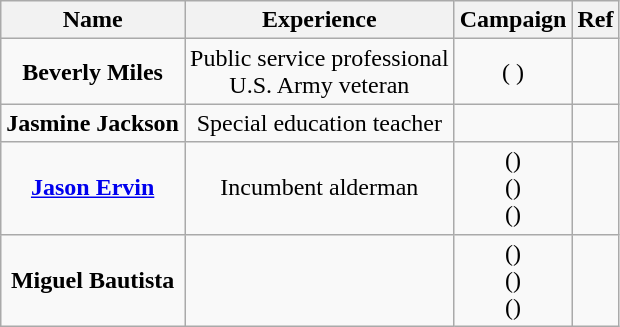<table class="wikitable" style="text-align:center">
<tr>
<th>Name</th>
<th>Experience</th>
<th>Campaign</th>
<th>Ref</th>
</tr>
<tr>
<td><strong>Beverly Miles</strong></td>
<td>Public service professional<br>U.S. Army veteran</td>
<td>( )</td>
<td></td>
</tr>
<tr>
<td><strong>Jasmine Jackson</strong></td>
<td>Special education teacher</td>
<td></td>
<td></td>
</tr>
<tr>
<td><strong><a href='#'>Jason Ervin</a></strong></td>
<td>Incumbent alderman</td>
<td>()<br>()<br>()</td>
<td></td>
</tr>
<tr>
<td><strong>Miguel Bautista</strong></td>
<td></td>
<td>()<br>()<br>()</td>
<td></td>
</tr>
</table>
